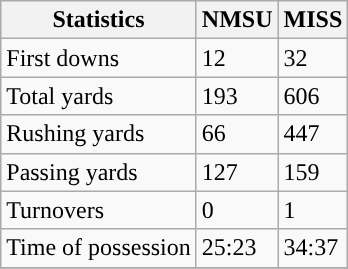<table class="wikitable">
<tr>
<th>Statistics</th>
<th>NMSU</th>
<th>MISS</th>
</tr>
<tr>
<td>First downs</td>
<td>12</td>
<td>32</td>
</tr>
<tr>
<td>Total yards</td>
<td>193</td>
<td>606</td>
</tr>
<tr>
<td>Rushing yards</td>
<td>66</td>
<td>447</td>
</tr>
<tr>
<td>Passing yards</td>
<td>127</td>
<td>159</td>
</tr>
<tr>
<td>Turnovers</td>
<td>0</td>
<td>1</td>
</tr>
<tr>
<td>Time of possession</td>
<td>25:23</td>
<td>34:37</td>
</tr>
<tr>
</tr>
</table>
